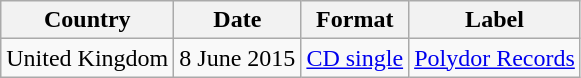<table class="wikitable sortable">
<tr>
<th>Country</th>
<th>Date</th>
<th>Format</th>
<th>Label</th>
</tr>
<tr>
<td>United Kingdom</td>
<td>8 June 2015</td>
<td><a href='#'>CD single</a></td>
<td><a href='#'>Polydor Records</a></td>
</tr>
</table>
